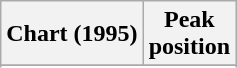<table class="wikitable sortable plainrowheaders" style="text-align:center;">
<tr>
<th>Chart (1995)</th>
<th>Peak<br>position</th>
</tr>
<tr>
</tr>
<tr>
</tr>
<tr>
</tr>
<tr>
</tr>
<tr>
</tr>
<tr>
</tr>
<tr>
</tr>
<tr>
</tr>
<tr>
</tr>
</table>
